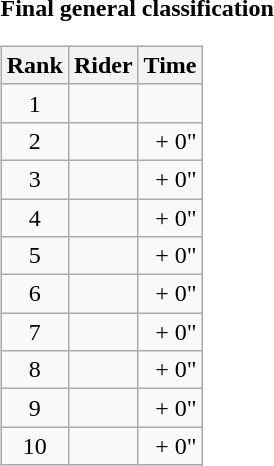<table>
<tr>
<td><strong>Final general classification</strong><br><table class="wikitable">
<tr>
<th scope="col">Rank</th>
<th scope="col">Rider</th>
<th scope="col">Time</th>
</tr>
<tr>
<td style="text-align:center;">1</td>
<td></td>
<td style="text-align:right;"></td>
</tr>
<tr>
<td style="text-align:center;">2</td>
<td></td>
<td style="text-align:right;">+ 0"</td>
</tr>
<tr>
<td style="text-align:center;">3</td>
<td></td>
<td style="text-align:right;">+ 0"</td>
</tr>
<tr>
<td style="text-align:center;">4</td>
<td></td>
<td style="text-align:right;">+ 0"</td>
</tr>
<tr>
<td style="text-align:center;">5</td>
<td></td>
<td style="text-align:right;">+ 0"</td>
</tr>
<tr>
<td style="text-align:center;">6</td>
<td></td>
<td style="text-align:right;">+ 0"</td>
</tr>
<tr>
<td style="text-align:center;">7</td>
<td></td>
<td style="text-align:right;">+ 0"</td>
</tr>
<tr>
<td style="text-align:center;">8</td>
<td></td>
<td style="text-align:right;">+ 0"</td>
</tr>
<tr>
<td style="text-align:center;">9</td>
<td></td>
<td style="text-align:right;">+ 0"</td>
</tr>
<tr>
<td style="text-align:center;">10</td>
<td></td>
<td style="text-align:right;">+ 0"</td>
</tr>
</table>
</td>
</tr>
</table>
